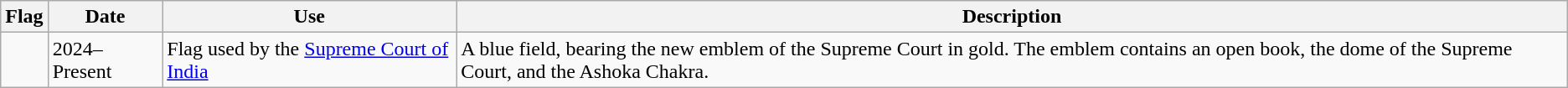<table class="wikitable">
<tr>
<th>Flag</th>
<th>Date</th>
<th>Use</th>
<th>Description</th>
</tr>
<tr>
<td></td>
<td>2024– Present</td>
<td>Flag used by the <a href='#'>Supreme Court of India</a></td>
<td>A blue field, bearing the new emblem of the Supreme Court in gold. The emblem contains an open book, the dome of the Supreme Court, and the Ashoka Chakra.</td>
</tr>
</table>
